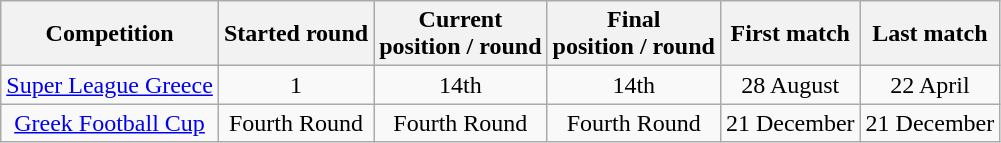<table class="wikitable" style="text-align:center">
<tr>
<th>Competition</th>
<th>Started round</th>
<th>Current<br>position / round</th>
<th>Final<br>position / round</th>
<th>First match</th>
<th>Last match</th>
</tr>
<tr>
<td><a href='#'>Super League Greece</a></td>
<td>1</td>
<td>14th</td>
<td>14th</td>
<td>28 August</td>
<td>22 April</td>
</tr>
<tr>
<td><a href='#'>Greek Football Cup</a></td>
<td>Fourth Round</td>
<td>Fourth Round</td>
<td>Fourth Round</td>
<td>21 December</td>
<td>21 December</td>
</tr>
</table>
